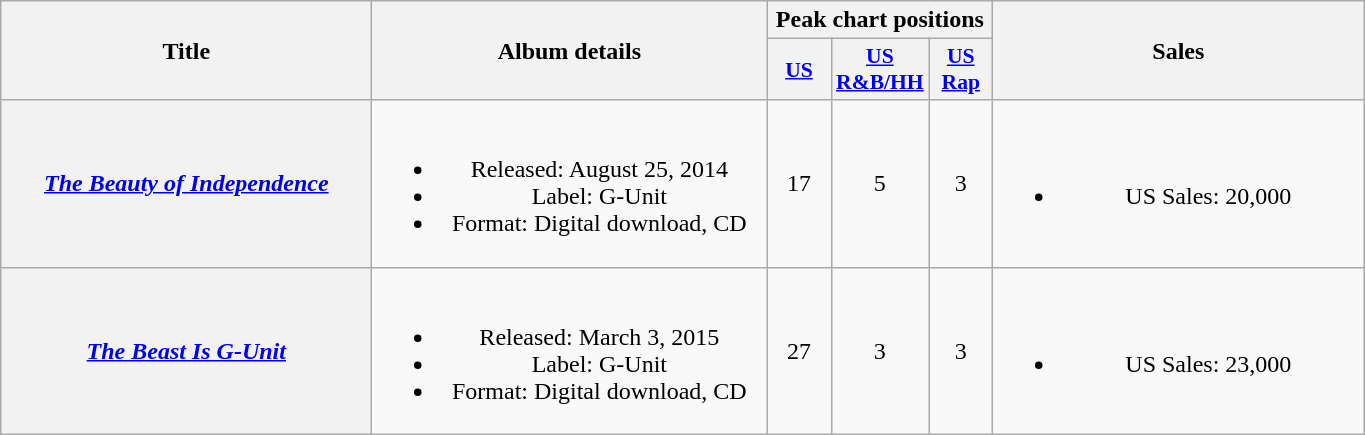<table class="wikitable plainrowheaders" style="text-align:center;">
<tr>
<th scope="col" rowspan=2 style="width:15em;">Title</th>
<th scope="col" rowspan=2 style="width:16em;">Album details</th>
<th scope="col" colspan=3>Peak chart positions</th>
<th scope="col" rowspan=2 style="width:15em;">Sales</th>
</tr>
<tr>
<th scope="col" style="width:2.5em;font-size:90%;"><a href='#'>US</a><br></th>
<th scope="col" style="width:2.5em;font-size:90%;"><a href='#'>US<br>R&B/HH</a><br></th>
<th scope="col" style="width:2.5em;font-size:90%;"><a href='#'>US<br>Rap</a><br></th>
</tr>
<tr>
<th scope="row"><em><a href='#'>The Beauty of Independence</a></em></th>
<td><br><ul><li>Released: August 25, 2014</li><li>Label: G-Unit</li><li>Format: Digital download, CD</li></ul></td>
<td>17</td>
<td>5</td>
<td>3</td>
<td><br><ul><li>US Sales: 20,000</li></ul></td>
</tr>
<tr>
<th scope="row"><em><a href='#'>The Beast Is G-Unit</a></em></th>
<td><br><ul><li>Released: March 3, 2015</li><li>Label: G-Unit</li><li>Format: Digital download, CD</li></ul></td>
<td>27</td>
<td>3</td>
<td>3</td>
<td><br><ul><li>US Sales: 23,000</li></ul></td>
</tr>
</table>
